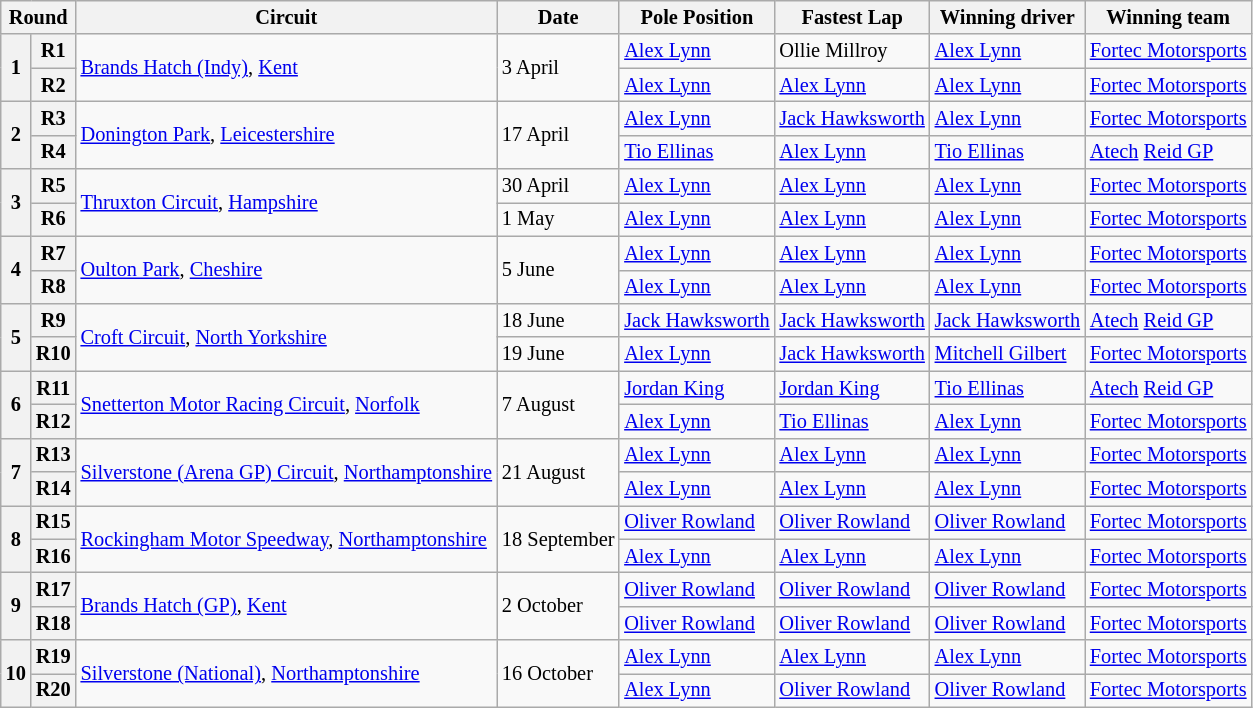<table class="wikitable" style="font-size: 85%">
<tr>
<th colspan=2>Round</th>
<th>Circuit</th>
<th>Date</th>
<th>Pole Position</th>
<th>Fastest Lap</th>
<th>Winning driver</th>
<th>Winning team</th>
</tr>
<tr>
<th rowspan=2>1</th>
<th>R1</th>
<td rowspan=2><a href='#'>Brands Hatch (Indy)</a>, <a href='#'>Kent</a></td>
<td rowspan=2>3 April</td>
<td> <a href='#'>Alex Lynn</a></td>
<td> Ollie Millroy</td>
<td> <a href='#'>Alex Lynn</a></td>
<td><a href='#'>Fortec Motorsports</a></td>
</tr>
<tr>
<th>R2</th>
<td> <a href='#'>Alex Lynn</a></td>
<td> <a href='#'>Alex Lynn</a></td>
<td> <a href='#'>Alex Lynn</a></td>
<td><a href='#'>Fortec Motorsports</a></td>
</tr>
<tr>
<th rowspan=2>2</th>
<th>R3</th>
<td rowspan=2><a href='#'>Donington Park</a>, <a href='#'>Leicestershire</a></td>
<td rowspan=2>17 April</td>
<td> <a href='#'>Alex Lynn</a></td>
<td> <a href='#'>Jack Hawksworth</a></td>
<td> <a href='#'>Alex Lynn</a></td>
<td><a href='#'>Fortec Motorsports</a></td>
</tr>
<tr>
<th>R4</th>
<td> <a href='#'>Tio Ellinas</a></td>
<td> <a href='#'>Alex Lynn</a></td>
<td> <a href='#'>Tio Ellinas</a></td>
<td><a href='#'>Atech</a> <a href='#'>Reid GP</a></td>
</tr>
<tr>
<th rowspan=2>3</th>
<th>R5</th>
<td rowspan=2><a href='#'>Thruxton Circuit</a>, <a href='#'>Hampshire</a></td>
<td>30 April</td>
<td> <a href='#'>Alex Lynn</a></td>
<td> <a href='#'>Alex Lynn</a></td>
<td> <a href='#'>Alex Lynn</a></td>
<td><a href='#'>Fortec Motorsports</a></td>
</tr>
<tr>
<th>R6</th>
<td>1 May</td>
<td> <a href='#'>Alex Lynn</a></td>
<td> <a href='#'>Alex Lynn</a></td>
<td> <a href='#'>Alex Lynn</a></td>
<td><a href='#'>Fortec Motorsports</a></td>
</tr>
<tr>
<th rowspan=2>4</th>
<th>R7</th>
<td rowspan=2><a href='#'>Oulton Park</a>, <a href='#'>Cheshire</a></td>
<td rowspan=2>5 June</td>
<td> <a href='#'>Alex Lynn</a></td>
<td> <a href='#'>Alex Lynn</a></td>
<td> <a href='#'>Alex Lynn</a></td>
<td><a href='#'>Fortec Motorsports</a></td>
</tr>
<tr>
<th>R8</th>
<td> <a href='#'>Alex Lynn</a></td>
<td> <a href='#'>Alex Lynn</a></td>
<td> <a href='#'>Alex Lynn</a></td>
<td><a href='#'>Fortec Motorsports</a></td>
</tr>
<tr>
<th rowspan=2>5</th>
<th>R9</th>
<td rowspan=2><a href='#'>Croft Circuit</a>, <a href='#'>North Yorkshire</a></td>
<td>18 June</td>
<td> <a href='#'>Jack Hawksworth</a></td>
<td> <a href='#'>Jack Hawksworth</a></td>
<td> <a href='#'>Jack Hawksworth</a></td>
<td><a href='#'>Atech</a> <a href='#'>Reid GP</a></td>
</tr>
<tr>
<th>R10</th>
<td>19 June</td>
<td> <a href='#'>Alex Lynn</a></td>
<td> <a href='#'>Jack Hawksworth</a></td>
<td> <a href='#'>Mitchell Gilbert</a></td>
<td><a href='#'>Fortec Motorsports</a></td>
</tr>
<tr>
<th rowspan=2>6</th>
<th>R11</th>
<td rowspan=2><a href='#'>Snetterton Motor Racing Circuit</a>, <a href='#'>Norfolk</a></td>
<td rowspan=2>7 August</td>
<td> <a href='#'>Jordan King</a></td>
<td> <a href='#'>Jordan King</a></td>
<td> <a href='#'>Tio Ellinas</a></td>
<td><a href='#'>Atech</a> <a href='#'>Reid GP</a></td>
</tr>
<tr>
<th>R12</th>
<td> <a href='#'>Alex Lynn</a></td>
<td> <a href='#'>Tio Ellinas</a></td>
<td> <a href='#'>Alex Lynn</a></td>
<td><a href='#'>Fortec Motorsports</a></td>
</tr>
<tr>
<th rowspan=2>7</th>
<th>R13</th>
<td rowspan=2><a href='#'>Silverstone (Arena GP) Circuit</a>, <a href='#'>Northamptonshire</a></td>
<td rowspan=2>21 August</td>
<td> <a href='#'>Alex Lynn</a></td>
<td> <a href='#'>Alex Lynn</a></td>
<td> <a href='#'>Alex Lynn</a></td>
<td><a href='#'>Fortec Motorsports</a></td>
</tr>
<tr>
<th>R14</th>
<td> <a href='#'>Alex Lynn</a></td>
<td> <a href='#'>Alex Lynn</a></td>
<td> <a href='#'>Alex Lynn</a></td>
<td><a href='#'>Fortec Motorsports</a></td>
</tr>
<tr>
<th rowspan=2>8</th>
<th>R15</th>
<td rowspan=2><a href='#'>Rockingham Motor Speedway</a>, <a href='#'>Northamptonshire</a></td>
<td rowspan=2>18 September</td>
<td> <a href='#'>Oliver Rowland</a></td>
<td> <a href='#'>Oliver Rowland</a></td>
<td> <a href='#'>Oliver Rowland</a></td>
<td><a href='#'>Fortec Motorsports</a></td>
</tr>
<tr>
<th>R16</th>
<td> <a href='#'>Alex Lynn</a></td>
<td> <a href='#'>Alex Lynn</a></td>
<td> <a href='#'>Alex Lynn</a></td>
<td><a href='#'>Fortec Motorsports</a></td>
</tr>
<tr>
<th rowspan=2>9</th>
<th>R17</th>
<td rowspan=2><a href='#'>Brands Hatch (GP)</a>, <a href='#'>Kent</a></td>
<td rowspan=2>2 October</td>
<td> <a href='#'>Oliver Rowland</a></td>
<td> <a href='#'>Oliver Rowland</a></td>
<td> <a href='#'>Oliver Rowland</a></td>
<td><a href='#'>Fortec Motorsports</a></td>
</tr>
<tr>
<th>R18</th>
<td> <a href='#'>Oliver Rowland</a></td>
<td> <a href='#'>Oliver Rowland</a></td>
<td> <a href='#'>Oliver Rowland</a></td>
<td><a href='#'>Fortec Motorsports</a></td>
</tr>
<tr>
<th rowspan=2>10</th>
<th>R19</th>
<td rowspan=2><a href='#'>Silverstone (National)</a>, <a href='#'>Northamptonshire</a></td>
<td rowspan=2>16 October</td>
<td> <a href='#'>Alex Lynn</a></td>
<td> <a href='#'>Alex Lynn</a></td>
<td> <a href='#'>Alex Lynn</a></td>
<td><a href='#'>Fortec Motorsports</a></td>
</tr>
<tr>
<th>R20</th>
<td> <a href='#'>Alex Lynn</a></td>
<td> <a href='#'>Oliver Rowland</a></td>
<td> <a href='#'>Oliver Rowland</a></td>
<td><a href='#'>Fortec Motorsports</a></td>
</tr>
</table>
